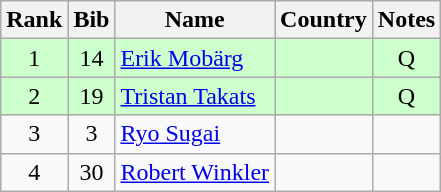<table class="wikitable" style="text-align:center;">
<tr>
<th>Rank</th>
<th>Bib</th>
<th>Name</th>
<th>Country</th>
<th>Notes</th>
</tr>
<tr bgcolor=ccffcc>
<td>1</td>
<td>14</td>
<td align=left><a href='#'>Erik Mobärg</a></td>
<td align=left></td>
<td>Q</td>
</tr>
<tr bgcolor=ccffcc>
<td>2</td>
<td>19</td>
<td align=left><a href='#'>Tristan Takats</a></td>
<td align=left></td>
<td>Q</td>
</tr>
<tr>
<td>3</td>
<td>3</td>
<td align=left><a href='#'>Ryo Sugai</a></td>
<td align=left></td>
<td></td>
</tr>
<tr>
<td>4</td>
<td>30</td>
<td align=left><a href='#'>Robert Winkler</a></td>
<td align=left></td>
<td></td>
</tr>
</table>
